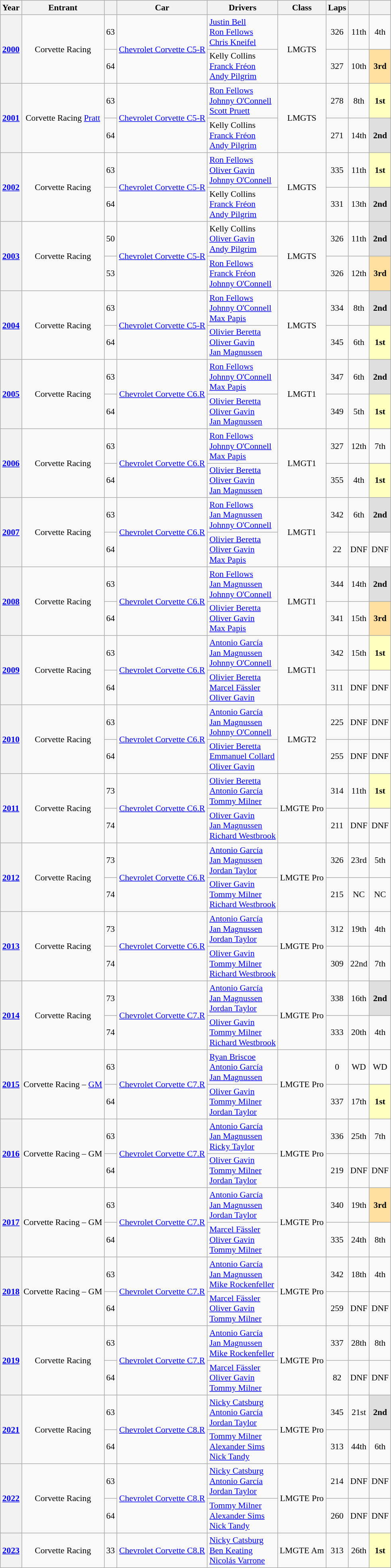<table class="wikitable" style="text-align:center; font-size:90%">
<tr>
<th>Year</th>
<th>Entrant</th>
<th></th>
<th>Car</th>
<th>Drivers</th>
<th>Class</th>
<th>Laps</th>
<th></th>
<th></th>
</tr>
<tr>
<th rowspan="2"><a href='#'>2000</a></th>
<td rowspan="2"> Corvette Racing</td>
<td>63</td>
<td rowspan="2"><a href='#'>Chevrolet Corvette C5-R</a></td>
<td align="left"> <a href='#'>Justin Bell</a><br> <a href='#'>Ron Fellows</a><br> <a href='#'>Chris Kneifel</a></td>
<td rowspan="2">LMGTS</td>
<td>326</td>
<td>11th</td>
<td>4th</td>
</tr>
<tr>
<td>64</td>
<td align="left"> Kelly Collins<br> <a href='#'>Franck Fréon</a><br> <a href='#'>Andy Pilgrim</a></td>
<td>327</td>
<td>10th</td>
<td style="background:#FFDF9F;"><strong>3rd</strong></td>
</tr>
<tr>
<th rowspan="2"><a href='#'>2001</a></th>
<td rowspan="2"> Corvette Racing <a href='#'>Pratt</a></td>
<td>63</td>
<td rowspan="2"><a href='#'>Chevrolet Corvette C5-R</a></td>
<td align="left"> <a href='#'>Ron Fellows</a><br> <a href='#'>Johnny O'Connell</a><br> <a href='#'>Scott Pruett</a></td>
<td rowspan="2">LMGTS</td>
<td>278</td>
<td>8th</td>
<td style="background:#FFFFBF;"><strong>1st</strong></td>
</tr>
<tr>
<td>64</td>
<td align="left"> Kelly Collins<br> <a href='#'>Franck Fréon</a><br> <a href='#'>Andy Pilgrim</a></td>
<td>271</td>
<td>14th</td>
<td style="background:#DFDFDF;"><strong>2nd</strong></td>
</tr>
<tr>
<th rowspan="2"><a href='#'>2002</a></th>
<td rowspan="2"> Corvette Racing</td>
<td>63</td>
<td rowspan="2"><a href='#'>Chevrolet Corvette C5-R</a></td>
<td align="left"> <a href='#'>Ron Fellows</a><br> <a href='#'>Oliver Gavin</a><br> <a href='#'>Johnny O'Connell</a></td>
<td rowspan="2">LMGTS</td>
<td>335</td>
<td>11th</td>
<td style="background:#FFFFBF;"><strong>1st</strong></td>
</tr>
<tr>
<td>64</td>
<td align="left"> Kelly Collins<br> <a href='#'>Franck Fréon</a><br> <a href='#'>Andy Pilgrim</a></td>
<td>331</td>
<td>13th</td>
<td style="background:#DFDFDF;"><strong>2nd</strong></td>
</tr>
<tr>
<th rowspan="2"><a href='#'>2003</a></th>
<td rowspan="2"> Corvette Racing</td>
<td>50</td>
<td rowspan="2"><a href='#'>Chevrolet Corvette C5-R</a></td>
<td align="left"> Kelly Collins<br> <a href='#'>Oliver Gavin</a><br> <a href='#'>Andy Pilgrim</a></td>
<td rowspan="2">LMGTS</td>
<td>326</td>
<td>11th</td>
<td style="background:#DFDFDF;"><strong>2nd</strong></td>
</tr>
<tr>
<td>53</td>
<td align="left"> <a href='#'>Ron Fellows</a><br> <a href='#'>Franck Fréon</a><br> <a href='#'>Johnny O'Connell</a></td>
<td>326</td>
<td>12th</td>
<td style="background:#FFDF9F;"><strong>3rd</strong></td>
</tr>
<tr>
<th rowspan="2"><a href='#'>2004</a></th>
<td rowspan="2"> Corvette Racing</td>
<td>63</td>
<td rowspan="2"><a href='#'>Chevrolet Corvette C5-R</a></td>
<td align="left"> <a href='#'>Ron Fellows</a><br> <a href='#'>Johnny O'Connell</a><br> <a href='#'>Max Papis</a></td>
<td rowspan="2">LMGTS</td>
<td>334</td>
<td>8th</td>
<td style="background:#DFDFDF;"><strong>2nd</strong></td>
</tr>
<tr>
<td>64</td>
<td align="left"> <a href='#'>Olivier Beretta</a><br> <a href='#'>Oliver Gavin</a><br> <a href='#'>Jan Magnussen</a></td>
<td>345</td>
<td>6th</td>
<td style="background:#FFFFBF;"><strong>1st</strong></td>
</tr>
<tr>
<th rowspan="2"><a href='#'>2005</a></th>
<td rowspan="2"> Corvette Racing</td>
<td>63</td>
<td rowspan="2"><a href='#'>Chevrolet Corvette C6.R</a></td>
<td align="left"> <a href='#'>Ron Fellows</a><br> <a href='#'>Johnny O'Connell</a><br> <a href='#'>Max Papis</a></td>
<td rowspan="2">LMGT1</td>
<td>347</td>
<td>6th</td>
<td style="background:#DFDFDF;"><strong>2nd</strong></td>
</tr>
<tr>
<td>64</td>
<td align="left"> <a href='#'>Olivier Beretta</a><br> <a href='#'>Oliver Gavin</a><br> <a href='#'>Jan Magnussen</a></td>
<td>349</td>
<td>5th</td>
<td style="background:#FFFFBF;"><strong>1st</strong></td>
</tr>
<tr>
<th rowspan="2"><a href='#'>2006</a></th>
<td rowspan="2"> Corvette Racing</td>
<td>63</td>
<td rowspan="2"><a href='#'>Chevrolet Corvette C6.R</a></td>
<td align="left"> <a href='#'>Ron Fellows</a><br> <a href='#'>Johnny O'Connell</a><br> <a href='#'>Max Papis</a></td>
<td rowspan="2">LMGT1</td>
<td>327</td>
<td>12th</td>
<td>7th</td>
</tr>
<tr>
<td>64</td>
<td align="left"> <a href='#'>Olivier Beretta</a><br> <a href='#'>Oliver Gavin</a><br> <a href='#'>Jan Magnussen</a></td>
<td>355</td>
<td>4th</td>
<td style="background:#FFFFBF;"><strong>1st</strong></td>
</tr>
<tr>
<th rowspan="2"><a href='#'>2007</a></th>
<td rowspan="2"> Corvette Racing</td>
<td>63</td>
<td rowspan="2"><a href='#'>Chevrolet Corvette C6.R</a></td>
<td align="left"> <a href='#'>Ron Fellows</a><br> <a href='#'>Jan Magnussen</a><br> <a href='#'>Johnny O'Connell</a></td>
<td rowspan="2">LMGT1</td>
<td>342</td>
<td>6th</td>
<td style="background:#DFDFDF;"><strong>2nd</strong></td>
</tr>
<tr>
<td>64</td>
<td align="left"> <a href='#'>Olivier Beretta</a><br> <a href='#'>Oliver Gavin</a><br> <a href='#'>Max Papis</a></td>
<td>22</td>
<td>DNF</td>
<td>DNF</td>
</tr>
<tr>
<th rowspan="2"><a href='#'>2008</a></th>
<td rowspan="2"> Corvette Racing</td>
<td>63</td>
<td rowspan="2"><a href='#'>Chevrolet Corvette C6.R</a></td>
<td align="left"> <a href='#'>Ron Fellows</a><br> <a href='#'>Jan Magnussen</a><br> <a href='#'>Johnny O'Connell</a></td>
<td rowspan="2">LMGT1</td>
<td>344</td>
<td>14th</td>
<td style="background:#DFDFDF;"><strong>2nd</strong></td>
</tr>
<tr>
<td>64</td>
<td align="left"> <a href='#'>Olivier Beretta</a><br> <a href='#'>Oliver Gavin</a><br> <a href='#'>Max Papis</a></td>
<td>341</td>
<td>15th</td>
<td style="background:#FFDF9F;"><strong>3rd</strong></td>
</tr>
<tr>
<th rowspan="2"><a href='#'>2009</a></th>
<td rowspan="2"> Corvette Racing</td>
<td>63</td>
<td rowspan="2"><a href='#'>Chevrolet Corvette C6.R</a></td>
<td align="left"> <a href='#'>Antonio García</a><br> <a href='#'>Jan Magnussen</a><br> <a href='#'>Johnny O'Connell</a></td>
<td rowspan="2">LMGT1</td>
<td>342</td>
<td>15th</td>
<td style="background:#FFFFBF;"><strong>1st</strong></td>
</tr>
<tr>
<td>64</td>
<td align="left"> <a href='#'>Olivier Beretta</a><br> <a href='#'>Marcel Fässler</a><br> <a href='#'>Oliver Gavin</a></td>
<td>311</td>
<td>DNF</td>
<td>DNF</td>
</tr>
<tr>
<th rowspan="2"><a href='#'>2010</a></th>
<td rowspan="2"> Corvette Racing</td>
<td>63</td>
<td rowspan="2"><a href='#'>Chevrolet Corvette C6.R</a></td>
<td align="left"> <a href='#'>Antonio García</a><br> <a href='#'>Jan Magnussen</a><br> <a href='#'>Johnny O'Connell</a></td>
<td rowspan="2">LMGT2</td>
<td>225</td>
<td>DNF</td>
<td>DNF</td>
</tr>
<tr>
<td>64</td>
<td align="left"> <a href='#'>Olivier Beretta</a><br> <a href='#'>Emmanuel Collard</a><br> <a href='#'>Oliver Gavin</a></td>
<td>255</td>
<td>DNF</td>
<td>DNF</td>
</tr>
<tr>
<th rowspan="2"><a href='#'>2011</a></th>
<td rowspan="2"> Corvette Racing</td>
<td>73</td>
<td rowspan="2"><a href='#'>Chevrolet Corvette C6.R</a></td>
<td align="left"> <a href='#'>Olivier Beretta</a><br> <a href='#'>Antonio García</a><br> <a href='#'>Tommy Milner</a></td>
<td rowspan="2">LMGTE Pro</td>
<td>314</td>
<td>11th</td>
<td style="background:#FFFFBF;"><strong>1st</strong></td>
</tr>
<tr>
<td>74</td>
<td align="left"> <a href='#'>Oliver Gavin</a><br> <a href='#'>Jan Magnussen</a><br> <a href='#'>Richard Westbrook</a></td>
<td>211</td>
<td>DNF</td>
<td>DNF</td>
</tr>
<tr>
<th rowspan="2"><a href='#'>2012</a></th>
<td rowspan="2"> Corvette Racing</td>
<td>73</td>
<td rowspan="2"><a href='#'>Chevrolet Corvette C6.R</a></td>
<td align="left"> <a href='#'>Antonio García</a><br> <a href='#'>Jan Magnussen</a><br> <a href='#'>Jordan Taylor</a></td>
<td rowspan="2">LMGTE Pro</td>
<td>326</td>
<td>23rd</td>
<td>5th</td>
</tr>
<tr>
<td>74</td>
<td align="left"> <a href='#'>Oliver Gavin</a><br> <a href='#'>Tommy Milner</a><br> <a href='#'>Richard Westbrook</a></td>
<td>215</td>
<td>NC</td>
<td>NC</td>
</tr>
<tr>
<th rowspan="2"><a href='#'>2013</a></th>
<td rowspan="2"> Corvette Racing</td>
<td>73</td>
<td rowspan="2"><a href='#'>Chevrolet Corvette C6.R</a></td>
<td align="left"> <a href='#'>Antonio García</a><br> <a href='#'>Jan Magnussen</a><br> <a href='#'>Jordan Taylor</a></td>
<td rowspan="2">LMGTE Pro</td>
<td>312</td>
<td>19th</td>
<td>4th</td>
</tr>
<tr>
<td>74</td>
<td align="left"> <a href='#'>Oliver Gavin</a><br> <a href='#'>Tommy Milner</a><br> <a href='#'>Richard Westbrook</a></td>
<td>309</td>
<td>22nd</td>
<td>7th</td>
</tr>
<tr>
<th rowspan="2"><a href='#'>2014</a></th>
<td rowspan="2"> Corvette Racing</td>
<td>73</td>
<td rowspan="2"><a href='#'>Chevrolet Corvette C7.R</a></td>
<td align="left"> <a href='#'>Antonio García</a><br> <a href='#'>Jan Magnussen</a><br> <a href='#'>Jordan Taylor</a></td>
<td rowspan="2">LMGTE Pro</td>
<td>338</td>
<td>16th</td>
<td style="background:#DFDFDF;"><strong>2nd</strong></td>
</tr>
<tr>
<td>74</td>
<td align="left"> <a href='#'>Oliver Gavin</a><br> <a href='#'>Tommy Milner</a><br> <a href='#'>Richard Westbrook</a></td>
<td>333</td>
<td>20th</td>
<td>4th</td>
</tr>
<tr>
<th rowspan="2"><a href='#'>2015</a></th>
<td rowspan="2"> Corvette Racing – <a href='#'>GM</a></td>
<td>63</td>
<td rowspan="2"><a href='#'>Chevrolet Corvette C7.R</a></td>
<td align="left"> <a href='#'>Ryan Briscoe</a><br> <a href='#'>Antonio García</a><br> <a href='#'>Jan Magnussen</a></td>
<td rowspan="2">LMGTE Pro</td>
<td>0</td>
<td>WD</td>
<td>WD</td>
</tr>
<tr>
<td>64</td>
<td align="left"> <a href='#'>Oliver Gavin</a><br> <a href='#'>Tommy Milner</a><br> <a href='#'>Jordan Taylor</a></td>
<td>337</td>
<td>17th</td>
<td style="background:#FFFFBF;"><strong>1st</strong></td>
</tr>
<tr>
<th rowspan="2"><a href='#'>2016</a></th>
<td rowspan="2"> Corvette Racing – GM</td>
<td>63</td>
<td rowspan="2"><a href='#'>Chevrolet Corvette C7.R</a></td>
<td align="left"> <a href='#'>Antonio García</a><br> <a href='#'>Jan Magnussen</a><br> <a href='#'>Ricky Taylor</a></td>
<td rowspan="2">LMGTE Pro</td>
<td>336</td>
<td>25th</td>
<td>7th</td>
</tr>
<tr>
<td>64</td>
<td align="left"> <a href='#'>Oliver Gavin</a><br> <a href='#'>Tommy Milner</a><br> <a href='#'>Jordan Taylor</a></td>
<td>219</td>
<td>DNF</td>
<td>DNF</td>
</tr>
<tr>
<th rowspan="2"><a href='#'>2017</a></th>
<td rowspan="2"> Corvette Racing – GM</td>
<td>63</td>
<td rowspan="2"><a href='#'>Chevrolet Corvette C7.R</a></td>
<td align="left"> <a href='#'>Antonio García</a><br> <a href='#'>Jan Magnussen</a><br> <a href='#'>Jordan Taylor</a></td>
<td rowspan="2">LMGTE Pro</td>
<td>340</td>
<td>19th</td>
<td style="background:#FFDF9F;"><strong>3rd</strong></td>
</tr>
<tr>
<td>64</td>
<td align="left"> <a href='#'>Marcel Fässler</a><br> <a href='#'>Oliver Gavin</a><br> <a href='#'>Tommy Milner</a></td>
<td>335</td>
<td>24th</td>
<td>8th</td>
</tr>
<tr>
<th rowspan="2"><a href='#'>2018</a></th>
<td rowspan="2"> Corvette Racing – GM</td>
<td>63</td>
<td rowspan="2"><a href='#'>Chevrolet Corvette C7.R</a></td>
<td align="left"> <a href='#'>Antonio García</a><br> <a href='#'>Jan Magnussen</a><br> <a href='#'>Mike Rockenfeller</a></td>
<td rowspan="2">LMGTE Pro</td>
<td>342</td>
<td>18th</td>
<td>4th</td>
</tr>
<tr>
<td>64</td>
<td align="left"> <a href='#'>Marcel Fässler</a><br> <a href='#'>Oliver Gavin</a><br> <a href='#'>Tommy Milner</a></td>
<td>259</td>
<td>DNF</td>
<td>DNF</td>
</tr>
<tr>
<th rowspan="2"><a href='#'>2019</a></th>
<td rowspan="2"> Corvette Racing</td>
<td>63</td>
<td rowspan="2"><a href='#'>Chevrolet Corvette C7.R</a></td>
<td align="left"> <a href='#'>Antonio García</a><br> <a href='#'>Jan Magnussen</a><br> <a href='#'>Mike Rockenfeller</a></td>
<td rowspan="2">LMGTE Pro</td>
<td>337</td>
<td>28th</td>
<td>8th</td>
</tr>
<tr>
<td>64</td>
<td align="left"> <a href='#'>Marcel Fässler</a><br> <a href='#'>Oliver Gavin</a><br> <a href='#'>Tommy Milner</a></td>
<td>82</td>
<td>DNF</td>
<td>DNF</td>
</tr>
<tr>
<th rowspan="2"><a href='#'>2021</a></th>
<td rowspan="2"> Corvette Racing</td>
<td>63</td>
<td rowspan="2"><a href='#'>Chevrolet Corvette C8.R</a></td>
<td align="left"> <a href='#'>Nicky Catsburg</a><br> <a href='#'>Antonio García</a><br> <a href='#'>Jordan Taylor</a></td>
<td rowspan="2">LMGTE Pro</td>
<td>345</td>
<td>21st</td>
<td style="background:#DFDFDF;"><strong>2nd</strong></td>
</tr>
<tr>
<td>64</td>
<td align="left"> <a href='#'>Tommy Milner</a><br> <a href='#'>Alexander Sims</a><br> <a href='#'>Nick Tandy</a></td>
<td>313</td>
<td>44th</td>
<td>6th</td>
</tr>
<tr>
<th rowspan="2"><a href='#'>2022</a></th>
<td rowspan="2"> Corvette Racing</td>
<td>63</td>
<td rowspan="2"><a href='#'>Chevrolet Corvette C8.R</a></td>
<td align="left"> <a href='#'>Nicky Catsburg</a><br> <a href='#'>Antonio García</a><br> <a href='#'>Jordan Taylor</a></td>
<td rowspan="2">LMGTE Pro</td>
<td>214</td>
<td>DNF</td>
<td>DNF</td>
</tr>
<tr>
<td>64</td>
<td align="left"> <a href='#'>Tommy Milner</a><br> <a href='#'>Alexander Sims</a><br> <a href='#'>Nick Tandy</a></td>
<td>260</td>
<td>DNF</td>
<td>DNF</td>
</tr>
<tr>
<th><a href='#'>2023</a></th>
<td> Corvette Racing</td>
<td>33</td>
<td><a href='#'>Chevrolet Corvette C8.R</a></td>
<td align="left"> <a href='#'>Nicky Catsburg</a><br> <a href='#'>Ben Keating</a><br> <a href='#'>Nicolás Varrone</a></td>
<td>LMGTE Am</td>
<td>313</td>
<td>26th</td>
<td style="background:#FFFFBF;"><strong>1st</strong></td>
</tr>
</table>
